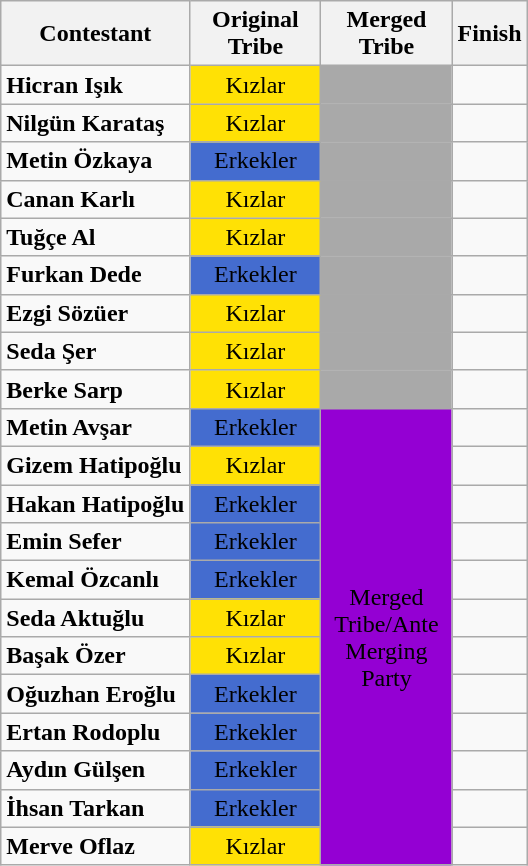<table class="wikitable sortable mw-collapsible mw-collapsed" style="text-align:center">
<tr>
<th>Contestant</th>
<th width=80>Original Tribe</th>
<th width=80>Merged Tribe</th>
<th>Finish</th>
</tr>
<tr>
<td align="left"><strong>Hicran Işık</strong></td>
<td bgcolor="#FFE105" align=center><span>Kızlar</span></td>
<td bgcolor="darkgray"></td>
<td></td>
</tr>
<tr>
<td align="left"><strong>Nilgün Karataş</strong></td>
<td bgcolor="#FFE105" align=center><span>Kızlar</span></td>
<td bgcolor="darkgray"></td>
<td></td>
</tr>
<tr>
<td align="left"><strong>Metin Özkaya</strong></td>
<td bgcolor="#446CCF" align=center><span>Erkekler</span></td>
<td bgcolor="darkgray"></td>
<td></td>
</tr>
<tr>
<td align="left"><strong>Canan Karlı</strong></td>
<td bgcolor="#FFE105" align=center><span>Kızlar</span></td>
<td bgcolor="darkgray"></td>
<td></td>
</tr>
<tr>
<td align="left"><strong>Tuğçe Al</strong></td>
<td bgcolor="#FFE105" align=center><span>Kızlar</span></td>
<td bgcolor="darkgray"></td>
<td></td>
</tr>
<tr>
<td align="left"><strong>Furkan Dede</strong></td>
<td bgcolor="#446CCF" align=center><span>Erkekler</span></td>
<td bgcolor="darkgray"></td>
<td></td>
</tr>
<tr>
<td align="left"><strong>Ezgi Sözüer</strong></td>
<td bgcolor="#FFE105" align=center><span>Kızlar</span></td>
<td bgcolor="darkgray"></td>
<td></td>
</tr>
<tr>
<td align="left"><strong>Seda Şer</strong></td>
<td bgcolor="#FFE105" align=center><span>Kızlar</span></td>
<td bgcolor="darkgray"></td>
<td></td>
</tr>
<tr>
<td align="left"><strong>Berke Sarp</strong></td>
<td bgcolor="#FFE105" align=center><span>Kızlar</span></td>
<td bgcolor="darkgray"></td>
<td></td>
</tr>
<tr>
<td align="left"><strong>Metin Avşar</strong></td>
<td bgcolor="#446CCF" align=center><span>Erkekler</span></td>
<td bgcolor="#9400D3" rowspan=12><span>Merged Tribe/Ante Merging Party</span></td>
<td></td>
</tr>
<tr>
<td align="left"><strong>Gizem Hatipoğlu</strong></td>
<td bgcolor="#FFE105" align=center><span>Kızlar</span></td>
<td></td>
</tr>
<tr>
<td align="left"><strong>Hakan Hatipoğlu</strong></td>
<td bgcolor="#446CCF" align=center><span>Erkekler</span></td>
<td></td>
</tr>
<tr>
<td align="left"><strong>Emin Sefer</strong></td>
<td bgcolor="#446CCF" align=center><span>Erkekler</span></td>
<td></td>
</tr>
<tr>
<td align="left"><strong>Kemal Özcanlı</strong></td>
<td bgcolor="#446CCF" align=center><span>Erkekler</span></td>
<td></td>
</tr>
<tr>
<td align="left"><strong>Seda Aktuğlu</strong></td>
<td bgcolor="#FFE105" align=center><span>Kızlar</span></td>
<td></td>
</tr>
<tr>
<td align="left"><strong>Başak Özer</strong></td>
<td bgcolor="#FFE105" align=center><span>Kızlar</span></td>
<td></td>
</tr>
<tr>
<td align="left"><strong>Oğuzhan Eroğlu</strong></td>
<td bgcolor="#446CCF" align=center><span>Erkekler</span></td>
<td></td>
</tr>
<tr>
<td align="left"><strong>Ertan Rodoplu</strong></td>
<td bgcolor="#446CCF" align=center><span>Erkekler</span></td>
<td></td>
</tr>
<tr>
<td align="left"><strong>Aydın Gülşen</strong></td>
<td bgcolor="#446CCF" align=center><span>Erkekler</span></td>
<td></td>
</tr>
<tr>
<td align="left"><strong>İhsan Tarkan</strong></td>
<td bgcolor="#446CCF" align=center><span>Erkekler</span></td>
<td></td>
</tr>
<tr>
<td align="left"><strong>Merve Oflaz</strong></td>
<td bgcolor="#FFE105" align=center><span>Kızlar</span></td>
<td></td>
</tr>
</table>
